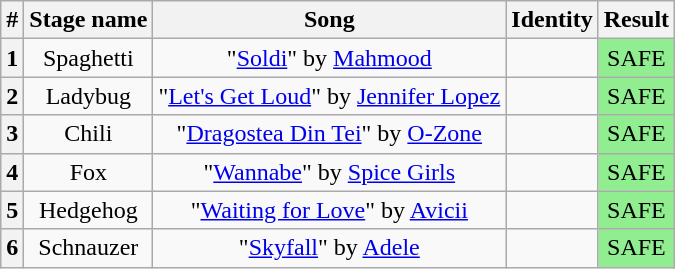<table class="wikitable plainrowheaders" style="text-align: center;">
<tr>
<th>#</th>
<th>Stage name</th>
<th>Song</th>
<th>Identity</th>
<th>Result</th>
</tr>
<tr>
<th>1</th>
<td>Spaghetti</td>
<td>"<a href='#'>Soldi</a>" by <a href='#'>Mahmood</a></td>
<td></td>
<td bgcolor="lightgreen">SAFE</td>
</tr>
<tr>
<th>2</th>
<td>Ladybug</td>
<td>"<a href='#'>Let's Get Loud</a>" by <a href='#'>Jennifer Lopez</a></td>
<td></td>
<td bgcolor="lightgreen">SAFE</td>
</tr>
<tr>
<th>3</th>
<td>Chili</td>
<td>"<a href='#'>Dragostea Din Tei</a>" by <a href='#'>O-Zone</a></td>
<td></td>
<td bgcolor="lightgreen">SAFE</td>
</tr>
<tr>
<th>4</th>
<td>Fox</td>
<td>"<a href='#'>Wannabe</a>" by <a href='#'>Spice Girls</a></td>
<td></td>
<td bgcolor="lightgreen">SAFE</td>
</tr>
<tr>
<th>5</th>
<td>Hedgehog</td>
<td>"<a href='#'>Waiting for Love</a>" by <a href='#'>Avicii</a></td>
<td></td>
<td bgcolor="lightgreen">SAFE</td>
</tr>
<tr>
<th>6</th>
<td>Schnauzer</td>
<td>"<a href='#'>Skyfall</a>" by <a href='#'>Adele</a></td>
<td></td>
<td bgcolor="lightgreen">SAFE</td>
</tr>
</table>
